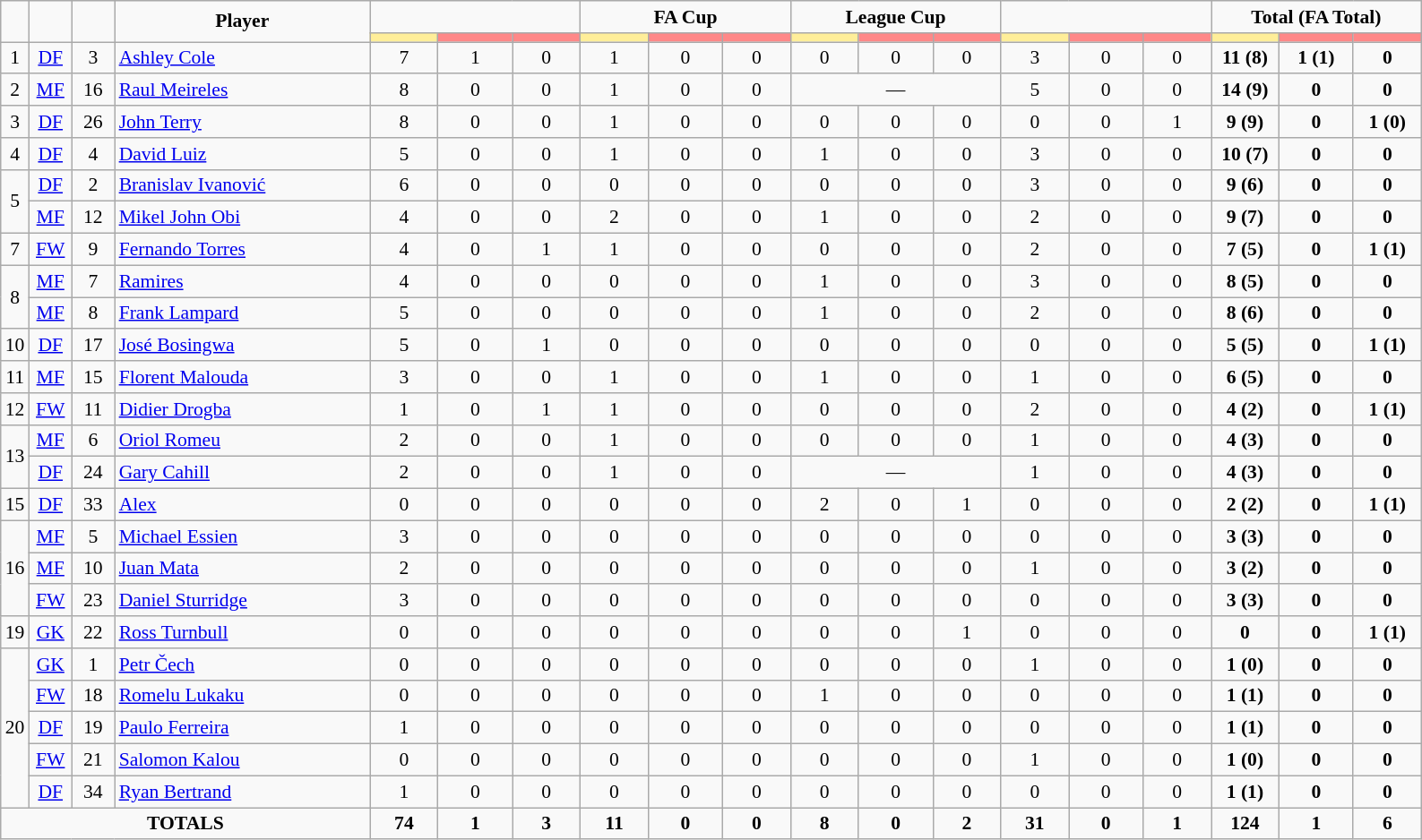<table class="wikitable" style="font-size: 90%; text-align: center;">
<tr>
<td rowspan="2"  style="width:2%;"><strong></strong></td>
<td rowspan="2"  style="width:3%;"><strong></strong></td>
<td rowspan="2"  style="width:3%;"><strong></strong></td>
<td rowspan="2"  style="width:18%;"><strong>Player</strong></td>
<td colspan="3"><strong></strong></td>
<td colspan="3"><strong>FA Cup</strong></td>
<td colspan="3"><strong>League Cup</strong></td>
<td colspan="3"><strong></strong></td>
<td colspan="3"><strong>Total (FA Total)</strong></td>
</tr>
<tr>
<th style="width:25px; background:#fe9;"></th>
<th style="width:28px; background:#ff8888;"></th>
<th style="width:25px; background:#ff8888;"></th>
<th style="width:25px; background:#fe9;"></th>
<th style="width:28px; background:#ff8888;"></th>
<th style="width:25px; background:#ff8888;"></th>
<th style="width:25px; background:#fe9;"></th>
<th style="width:28px; background:#ff8888;"></th>
<th style="width:25px; background:#ff8888;"></th>
<th style="width:25px; background:#fe9;"></th>
<th style="width:28px; background:#ff8888;"></th>
<th style="width:25px; background:#ff8888;"></th>
<th style="width:25px; background:#fe9;"></th>
<th style="width:28px; background:#ff8888;"></th>
<th style="width:25px; background:#ff8888;"></th>
</tr>
<tr>
<td>1</td>
<td><a href='#'>DF</a></td>
<td>3</td>
<td align=left> <a href='#'>Ashley Cole</a></td>
<td>7</td>
<td>1</td>
<td>0</td>
<td>1</td>
<td>0</td>
<td>0</td>
<td>0</td>
<td>0</td>
<td>0</td>
<td>3</td>
<td>0</td>
<td>0</td>
<td><strong>11 (8)</strong></td>
<td><strong>1 (1)</strong></td>
<td><strong>0</strong></td>
</tr>
<tr>
<td>2</td>
<td><a href='#'>MF</a></td>
<td>16</td>
<td align=left> <a href='#'>Raul Meireles</a></td>
<td>8</td>
<td>0</td>
<td>0</td>
<td>1</td>
<td>0</td>
<td>0</td>
<td colspan="3">—</td>
<td>5</td>
<td>0</td>
<td>0</td>
<td><strong>14 (9)</strong></td>
<td><strong>0</strong></td>
<td><strong>0</strong></td>
</tr>
<tr>
<td>3</td>
<td><a href='#'>DF</a></td>
<td>26</td>
<td align=left> <a href='#'>John Terry</a></td>
<td>8</td>
<td>0</td>
<td>0</td>
<td>1</td>
<td>0</td>
<td>0</td>
<td>0</td>
<td>0</td>
<td>0</td>
<td>0</td>
<td>0</td>
<td>1</td>
<td><strong>9 (9)</strong></td>
<td><strong>0</strong></td>
<td><strong>1 (0)</strong></td>
</tr>
<tr>
<td>4</td>
<td><a href='#'>DF</a></td>
<td>4</td>
<td align=left> <a href='#'>David Luiz</a></td>
<td>5</td>
<td>0</td>
<td>0</td>
<td>1</td>
<td>0</td>
<td>0</td>
<td>1</td>
<td>0</td>
<td>0</td>
<td>3</td>
<td>0</td>
<td>0</td>
<td><strong>10 (7)</strong></td>
<td><strong>0</strong></td>
<td><strong>0</strong></td>
</tr>
<tr>
<td rowspan="2">5</td>
<td><a href='#'>DF</a></td>
<td>2</td>
<td align=left> <a href='#'>Branislav Ivanović</a></td>
<td>6</td>
<td>0</td>
<td>0</td>
<td>0</td>
<td>0</td>
<td>0</td>
<td>0</td>
<td>0</td>
<td>0</td>
<td>3</td>
<td>0</td>
<td>0</td>
<td><strong>9 (6)</strong></td>
<td><strong>0</strong></td>
<td><strong>0</strong></td>
</tr>
<tr>
<td><a href='#'>MF</a></td>
<td>12</td>
<td align=left> <a href='#'>Mikel John Obi</a></td>
<td>4</td>
<td>0</td>
<td>0</td>
<td>2</td>
<td>0</td>
<td>0</td>
<td>1</td>
<td>0</td>
<td>0</td>
<td>2</td>
<td>0</td>
<td>0</td>
<td><strong>9 (7)</strong></td>
<td><strong>0</strong></td>
<td><strong>0</strong></td>
</tr>
<tr>
<td>7</td>
<td><a href='#'>FW</a></td>
<td>9</td>
<td align=left> <a href='#'>Fernando Torres</a></td>
<td>4</td>
<td>0</td>
<td>1</td>
<td>1</td>
<td>0</td>
<td>0</td>
<td>0</td>
<td>0</td>
<td>0</td>
<td>2</td>
<td>0</td>
<td>0</td>
<td><strong>7 (5)</strong></td>
<td><strong>0</strong></td>
<td><strong>1 (1)</strong></td>
</tr>
<tr>
<td rowspan="2">8</td>
<td><a href='#'>MF</a></td>
<td>7</td>
<td align=left> <a href='#'>Ramires</a></td>
<td>4</td>
<td>0</td>
<td>0</td>
<td>0</td>
<td>0</td>
<td>0</td>
<td>1</td>
<td>0</td>
<td>0</td>
<td>3</td>
<td>0</td>
<td>0</td>
<td><strong>8 (5)</strong></td>
<td><strong>0</strong></td>
<td><strong>0</strong></td>
</tr>
<tr>
<td><a href='#'>MF</a></td>
<td>8</td>
<td align=left> <a href='#'>Frank Lampard</a></td>
<td>5</td>
<td>0</td>
<td>0</td>
<td>0</td>
<td>0</td>
<td>0</td>
<td>1</td>
<td>0</td>
<td>0</td>
<td>2</td>
<td>0</td>
<td>0</td>
<td><strong>8 (6)</strong></td>
<td><strong>0</strong></td>
<td><strong>0</strong></td>
</tr>
<tr>
<td>10</td>
<td><a href='#'>DF</a></td>
<td>17</td>
<td align=left> <a href='#'>José Bosingwa</a></td>
<td>5</td>
<td>0</td>
<td>1</td>
<td>0</td>
<td>0</td>
<td>0</td>
<td>0</td>
<td>0</td>
<td>0</td>
<td>0</td>
<td>0</td>
<td>0</td>
<td><strong>5 (5)</strong></td>
<td><strong>0</strong></td>
<td><strong>1 (1)</strong></td>
</tr>
<tr>
<td>11</td>
<td><a href='#'>MF</a></td>
<td>15</td>
<td align=left> <a href='#'>Florent Malouda</a></td>
<td>3</td>
<td>0</td>
<td>0</td>
<td>1</td>
<td>0</td>
<td>0</td>
<td>1</td>
<td>0</td>
<td>0</td>
<td>1</td>
<td>0</td>
<td>0</td>
<td><strong>6 (5)</strong></td>
<td><strong>0</strong></td>
<td><strong>0</strong></td>
</tr>
<tr>
<td>12</td>
<td><a href='#'>FW</a></td>
<td>11</td>
<td align=left> <a href='#'>Didier Drogba</a></td>
<td>1</td>
<td>0</td>
<td>1</td>
<td>1</td>
<td>0</td>
<td>0</td>
<td>0</td>
<td>0</td>
<td>0</td>
<td>2</td>
<td>0</td>
<td>0</td>
<td><strong>4 (2)</strong></td>
<td><strong>0</strong></td>
<td><strong>1 (1)</strong></td>
</tr>
<tr>
<td rowspan="2">13</td>
<td><a href='#'>MF</a></td>
<td>6</td>
<td align=left> <a href='#'>Oriol Romeu</a></td>
<td>2</td>
<td>0</td>
<td>0</td>
<td>1</td>
<td>0</td>
<td>0</td>
<td>0</td>
<td>0</td>
<td>0</td>
<td>1</td>
<td>0</td>
<td>0</td>
<td><strong>4 (3)</strong></td>
<td><strong>0</strong></td>
<td><strong>0</strong></td>
</tr>
<tr>
<td><a href='#'>DF</a></td>
<td>24</td>
<td align=left> <a href='#'>Gary Cahill</a></td>
<td>2</td>
<td>0</td>
<td>0</td>
<td>1</td>
<td>0</td>
<td>0</td>
<td colspan="3">—</td>
<td>1</td>
<td>0</td>
<td>0</td>
<td><strong>4 (3)</strong></td>
<td><strong>0</strong></td>
<td><strong>0</strong></td>
</tr>
<tr>
<td>15</td>
<td><a href='#'>DF</a></td>
<td>33</td>
<td align=left> <a href='#'>Alex</a></td>
<td>0</td>
<td>0</td>
<td>0</td>
<td>0</td>
<td>0</td>
<td>0</td>
<td>2</td>
<td>0</td>
<td>1</td>
<td>0</td>
<td>0</td>
<td>0</td>
<td><strong>2 (2)</strong></td>
<td><strong>0</strong></td>
<td><strong>1 (1)</strong></td>
</tr>
<tr>
<td rowspan="3">16</td>
<td><a href='#'>MF</a></td>
<td>5</td>
<td align=left> <a href='#'>Michael Essien</a></td>
<td>3</td>
<td>0</td>
<td>0</td>
<td>0</td>
<td>0</td>
<td>0</td>
<td>0</td>
<td>0</td>
<td>0</td>
<td>0</td>
<td>0</td>
<td>0</td>
<td><strong>3 (3)</strong></td>
<td><strong>0</strong></td>
<td><strong>0</strong></td>
</tr>
<tr>
<td><a href='#'>MF</a></td>
<td>10</td>
<td align=left> <a href='#'>Juan Mata</a></td>
<td>2</td>
<td>0</td>
<td>0</td>
<td>0</td>
<td>0</td>
<td>0</td>
<td>0</td>
<td>0</td>
<td>0</td>
<td>1</td>
<td>0</td>
<td>0</td>
<td><strong>3 (2)</strong></td>
<td><strong>0</strong></td>
<td><strong>0</strong></td>
</tr>
<tr>
<td><a href='#'>FW</a></td>
<td>23</td>
<td align=left> <a href='#'>Daniel Sturridge</a></td>
<td>3</td>
<td>0</td>
<td>0</td>
<td>0</td>
<td>0</td>
<td>0</td>
<td>0</td>
<td>0</td>
<td>0</td>
<td>0</td>
<td>0</td>
<td>0</td>
<td><strong>3 (3)</strong></td>
<td><strong>0</strong></td>
<td><strong>0</strong></td>
</tr>
<tr>
<td>19</td>
<td><a href='#'>GK</a></td>
<td>22</td>
<td align=left> <a href='#'>Ross Turnbull</a></td>
<td>0</td>
<td>0</td>
<td>0</td>
<td>0</td>
<td>0</td>
<td>0</td>
<td>0</td>
<td>0</td>
<td>1</td>
<td>0</td>
<td>0</td>
<td>0</td>
<td><strong>0</strong></td>
<td><strong>0</strong></td>
<td><strong>1 (1)</strong></td>
</tr>
<tr>
<td rowspan="5">20</td>
<td><a href='#'>GK</a></td>
<td>1</td>
<td align=left> <a href='#'>Petr Čech</a></td>
<td>0</td>
<td>0</td>
<td>0</td>
<td>0</td>
<td>0</td>
<td>0</td>
<td>0</td>
<td>0</td>
<td>0</td>
<td>1</td>
<td>0</td>
<td>0</td>
<td><strong>1 (0)</strong></td>
<td><strong>0</strong></td>
<td><strong>0</strong></td>
</tr>
<tr>
<td><a href='#'>FW</a></td>
<td>18</td>
<td align=left> <a href='#'>Romelu Lukaku</a></td>
<td>0</td>
<td>0</td>
<td>0</td>
<td>0</td>
<td>0</td>
<td>0</td>
<td>1</td>
<td>0</td>
<td>0</td>
<td>0</td>
<td>0</td>
<td>0</td>
<td><strong>1 (1)</strong></td>
<td><strong>0</strong></td>
<td><strong>0</strong></td>
</tr>
<tr>
<td><a href='#'>DF</a></td>
<td>19</td>
<td align=left> <a href='#'>Paulo Ferreira</a></td>
<td>1</td>
<td>0</td>
<td>0</td>
<td>0</td>
<td>0</td>
<td>0</td>
<td>0</td>
<td>0</td>
<td>0</td>
<td>0</td>
<td>0</td>
<td>0</td>
<td><strong>1 (1)</strong></td>
<td><strong>0</strong></td>
<td><strong>0</strong></td>
</tr>
<tr>
<td><a href='#'>FW</a></td>
<td>21</td>
<td align=left> <a href='#'>Salomon Kalou</a></td>
<td>0</td>
<td>0</td>
<td>0</td>
<td>0</td>
<td>0</td>
<td>0</td>
<td>0</td>
<td>0</td>
<td>0</td>
<td>1</td>
<td>0</td>
<td>0</td>
<td><strong>1 (0)</strong></td>
<td><strong>0</strong></td>
<td><strong>0</strong></td>
</tr>
<tr>
<td><a href='#'>DF</a></td>
<td>34</td>
<td align=left> <a href='#'>Ryan Bertrand</a></td>
<td>1</td>
<td>0</td>
<td>0</td>
<td>0</td>
<td>0</td>
<td>0</td>
<td>0</td>
<td>0</td>
<td>0</td>
<td>0</td>
<td>0</td>
<td>0</td>
<td><strong>1 (1)</strong></td>
<td><strong>0</strong></td>
<td><strong>0</strong></td>
</tr>
<tr>
<td colspan="4"><strong>TOTALS</strong></td>
<td><strong>74</strong></td>
<td><strong>1</strong></td>
<td><strong>3</strong></td>
<td><strong>11</strong></td>
<td><strong>0</strong></td>
<td><strong>0</strong></td>
<td><strong>8</strong></td>
<td><strong>0</strong></td>
<td><strong>2</strong></td>
<td><strong>31</strong></td>
<td><strong>0</strong></td>
<td><strong>1</strong></td>
<td><strong>124</strong></td>
<td><strong>1</strong></td>
<td><strong>6</strong></td>
</tr>
</table>
